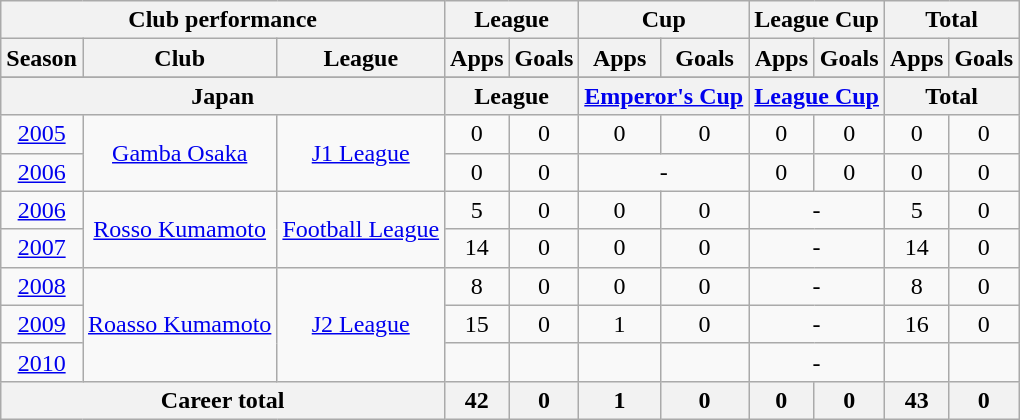<table class="wikitable" style="text-align:center">
<tr>
<th colspan=3>Club performance</th>
<th colspan=2>League</th>
<th colspan=2>Cup</th>
<th colspan=2>League Cup</th>
<th colspan=2>Total</th>
</tr>
<tr>
<th>Season</th>
<th>Club</th>
<th>League</th>
<th>Apps</th>
<th>Goals</th>
<th>Apps</th>
<th>Goals</th>
<th>Apps</th>
<th>Goals</th>
<th>Apps</th>
<th>Goals</th>
</tr>
<tr>
</tr>
<tr>
<th colspan=3>Japan</th>
<th colspan=2>League</th>
<th colspan=2><a href='#'>Emperor's Cup</a></th>
<th colspan=2><a href='#'>League Cup</a></th>
<th colspan=2>Total</th>
</tr>
<tr>
<td><a href='#'>2005</a></td>
<td rowspan="2"><a href='#'>Gamba Osaka</a></td>
<td rowspan="2"><a href='#'>J1 League</a></td>
<td>0</td>
<td>0</td>
<td>0</td>
<td>0</td>
<td>0</td>
<td>0</td>
<td>0</td>
<td>0</td>
</tr>
<tr>
<td><a href='#'>2006</a></td>
<td>0</td>
<td>0</td>
<td colspan="2">-</td>
<td>0</td>
<td>0</td>
<td>0</td>
<td>0</td>
</tr>
<tr>
<td><a href='#'>2006</a></td>
<td rowspan="2"><a href='#'>Rosso Kumamoto</a></td>
<td rowspan="2"><a href='#'>Football League</a></td>
<td>5</td>
<td>0</td>
<td>0</td>
<td>0</td>
<td colspan="2">-</td>
<td>5</td>
<td>0</td>
</tr>
<tr>
<td><a href='#'>2007</a></td>
<td>14</td>
<td>0</td>
<td>0</td>
<td>0</td>
<td colspan="2">-</td>
<td>14</td>
<td>0</td>
</tr>
<tr>
<td><a href='#'>2008</a></td>
<td rowspan="3"><a href='#'>Roasso Kumamoto</a></td>
<td rowspan="3"><a href='#'>J2 League</a></td>
<td>8</td>
<td>0</td>
<td>0</td>
<td>0</td>
<td colspan="2">-</td>
<td>8</td>
<td>0</td>
</tr>
<tr>
<td><a href='#'>2009</a></td>
<td>15</td>
<td>0</td>
<td>1</td>
<td>0</td>
<td colspan="2">-</td>
<td>16</td>
<td>0</td>
</tr>
<tr>
<td><a href='#'>2010</a></td>
<td></td>
<td></td>
<td></td>
<td></td>
<td colspan="2">-</td>
<td></td>
<td></td>
</tr>
<tr>
<th colspan=3>Career total</th>
<th>42</th>
<th>0</th>
<th>1</th>
<th>0</th>
<th>0</th>
<th>0</th>
<th>43</th>
<th>0</th>
</tr>
</table>
